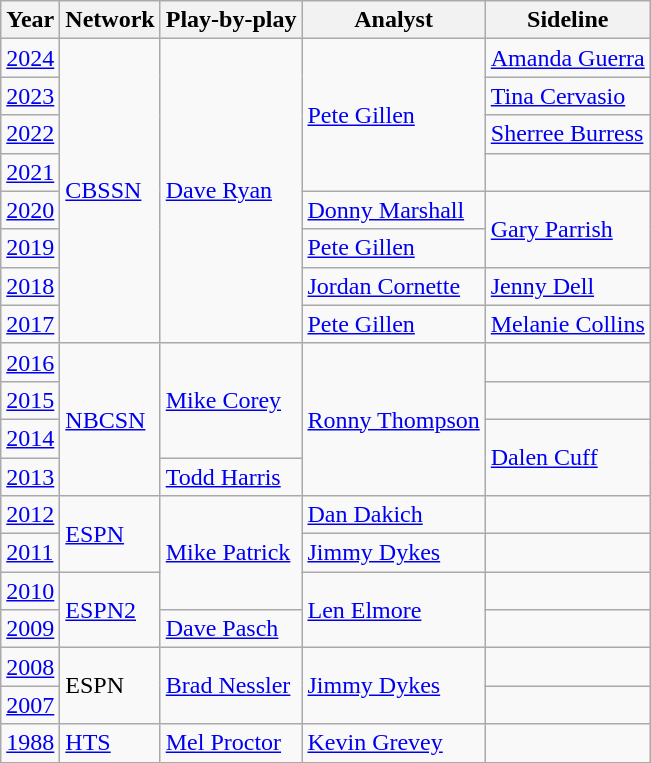<table class="wikitable">
<tr>
<th>Year</th>
<th>Network</th>
<th>Play-by-play</th>
<th>Analyst</th>
<th>Sideline</th>
</tr>
<tr>
<td><a href='#'>2024</a></td>
<td rowspan=8><a href='#'>CBSSN</a></td>
<td rowspan=8><a href='#'>Dave Ryan</a></td>
<td rowspan=4><a href='#'>Pete Gillen</a></td>
<td><a href='#'>Amanda Guerra</a></td>
</tr>
<tr>
<td><a href='#'>2023</a></td>
<td><a href='#'>Tina Cervasio</a></td>
</tr>
<tr>
<td><a href='#'>2022</a></td>
<td><a href='#'>Sherree Burress</a></td>
</tr>
<tr>
<td><a href='#'>2021</a></td>
</tr>
<tr>
<td><a href='#'>2020</a></td>
<td><a href='#'>Donny Marshall</a></td>
<td rowspan=2><a href='#'>Gary Parrish</a></td>
</tr>
<tr>
<td><a href='#'>2019</a></td>
<td><a href='#'>Pete Gillen</a></td>
</tr>
<tr>
<td><a href='#'>2018</a></td>
<td><a href='#'>Jordan Cornette</a></td>
<td><a href='#'>Jenny Dell</a></td>
</tr>
<tr>
<td><a href='#'>2017</a></td>
<td><a href='#'>Pete Gillen</a></td>
<td><a href='#'>Melanie Collins</a></td>
</tr>
<tr>
<td><a href='#'>2016</a></td>
<td rowspan=4><a href='#'>NBCSN</a></td>
<td rowspan=3><a href='#'>Mike Corey</a></td>
<td rowspan=4><a href='#'>Ronny Thompson</a></td>
<td></td>
</tr>
<tr>
<td><a href='#'>2015</a></td>
<td></td>
</tr>
<tr>
<td><a href='#'>2014</a></td>
<td rowspan=2><a href='#'>Dalen Cuff</a></td>
</tr>
<tr>
<td><a href='#'>2013</a></td>
<td><a href='#'>Todd Harris</a></td>
</tr>
<tr>
<td><a href='#'>2012</a></td>
<td rowspan=2><a href='#'>ESPN</a></td>
<td rowspan=3><a href='#'>Mike Patrick</a></td>
<td><a href='#'>Dan Dakich</a></td>
<td></td>
</tr>
<tr>
<td><a href='#'>2011</a></td>
<td><a href='#'>Jimmy Dykes</a></td>
<td></td>
</tr>
<tr>
<td><a href='#'>2010</a></td>
<td rowspan=2><a href='#'>ESPN2</a></td>
<td rowspan=2><a href='#'>Len Elmore</a></td>
<td></td>
</tr>
<tr>
<td><a href='#'>2009</a></td>
<td><a href='#'>Dave Pasch</a></td>
<td></td>
</tr>
<tr>
<td><a href='#'>2008</a></td>
<td rowspan=2>ESPN</td>
<td rowspan=2><a href='#'>Brad Nessler</a></td>
<td rowspan=2><a href='#'>Jimmy Dykes</a></td>
<td></td>
</tr>
<tr>
<td><a href='#'>2007</a></td>
<td></td>
</tr>
<tr>
<td><a href='#'>1988</a></td>
<td><a href='#'>HTS</a></td>
<td><a href='#'>Mel Proctor</a></td>
<td><a href='#'>Kevin Grevey</a></td>
<td></td>
</tr>
</table>
